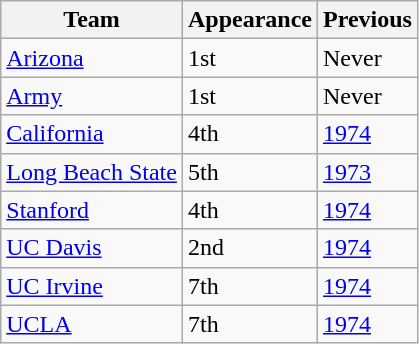<table class="wikitable sortable">
<tr>
<th>Team</th>
<th>Appearance</th>
<th>Previous</th>
</tr>
<tr>
<td><a href='#'>Arizona</a></td>
<td>1st</td>
<td>Never</td>
</tr>
<tr>
<td><a href='#'>Army</a></td>
<td>1st</td>
<td>Never</td>
</tr>
<tr>
<td><a href='#'>California</a></td>
<td>4th</td>
<td><a href='#'>1974</a></td>
</tr>
<tr>
<td><a href='#'>Long Beach State</a></td>
<td>5th</td>
<td><a href='#'>1973</a></td>
</tr>
<tr>
<td><a href='#'>Stanford</a></td>
<td>4th</td>
<td><a href='#'>1974</a></td>
</tr>
<tr>
<td><a href='#'>UC Davis</a></td>
<td>2nd</td>
<td><a href='#'>1974</a></td>
</tr>
<tr>
<td><a href='#'>UC Irvine</a></td>
<td>7th</td>
<td><a href='#'>1974</a></td>
</tr>
<tr>
<td><a href='#'>UCLA</a></td>
<td>7th</td>
<td><a href='#'>1974</a></td>
</tr>
</table>
